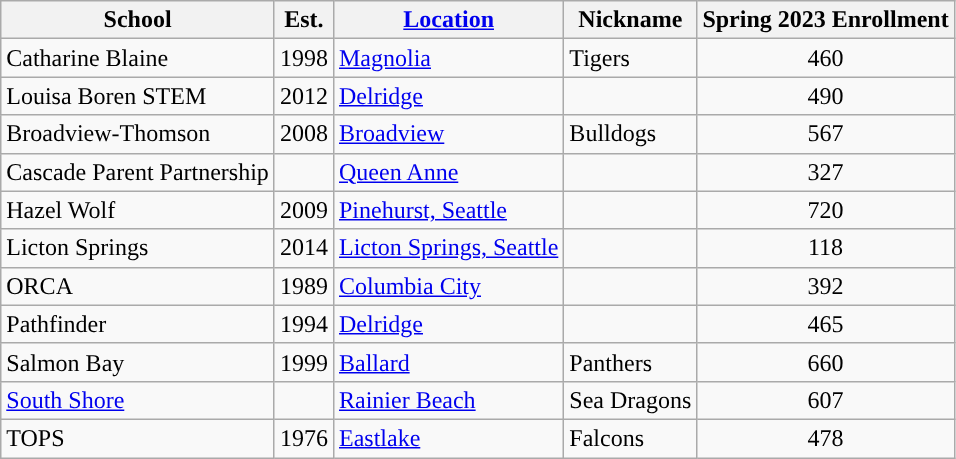<table class="wikitable sortable">
<tr>
<th>School</th>
<th align="center">Est.</th>
<th><a href='#'>Location</a></th>
<th>Nickname</th>
<th>Spring 2023 Enrollment</th>
</tr>
<tr>
<td>Catharine Blaine</td>
<td align="center">1998</td>
<td><a href='#'>Magnolia</a></td>
<td>Tigers</td>
<td align="center">460</td>
</tr>
<tr>
<td>Louisa Boren STEM</td>
<td align="center">2012</td>
<td><a href='#'>Delridge</a></td>
<td></td>
<td align="center">490</td>
</tr>
<tr>
<td>Broadview-Thomson</td>
<td align="center">2008</td>
<td><a href='#'>Broadview</a></td>
<td>Bulldogs</td>
<td align="center">567</td>
</tr>
<tr>
<td>Cascade Parent Partnership</td>
<td></td>
<td><a href='#'>Queen Anne</a></td>
<td></td>
<td align="center">327</td>
</tr>
<tr>
<td>Hazel Wolf</td>
<td align="center">2009</td>
<td><a href='#'>Pinehurst, Seattle</a></td>
<td></td>
<td align="center">720</td>
</tr>
<tr>
<td>Licton Springs</td>
<td align="center">2014</td>
<td><a href='#'>Licton Springs, Seattle</a></td>
<td></td>
<td align="center">118</td>
</tr>
<tr>
<td>ORCA</td>
<td align="center">1989</td>
<td><a href='#'>Columbia City</a></td>
<td></td>
<td align="center">392</td>
</tr>
<tr>
<td>Pathfinder</td>
<td align="center">1994</td>
<td><a href='#'>Delridge</a></td>
<td></td>
<td align="center">465</td>
</tr>
<tr>
<td>Salmon Bay</td>
<td align="center">1999</td>
<td><a href='#'>Ballard</a></td>
<td>Panthers</td>
<td align="center">660</td>
</tr>
<tr>
<td><a href='#'>South Shore</a></td>
<td align="center"></td>
<td><a href='#'>Rainier Beach</a></td>
<td>Sea Dragons</td>
<td align="center">607</td>
</tr>
<tr>
<td>TOPS</td>
<td align="center">1976</td>
<td><a href='#'>Eastlake</a></td>
<td>Falcons</td>
<td align="center">478</td>
</tr>
</table>
